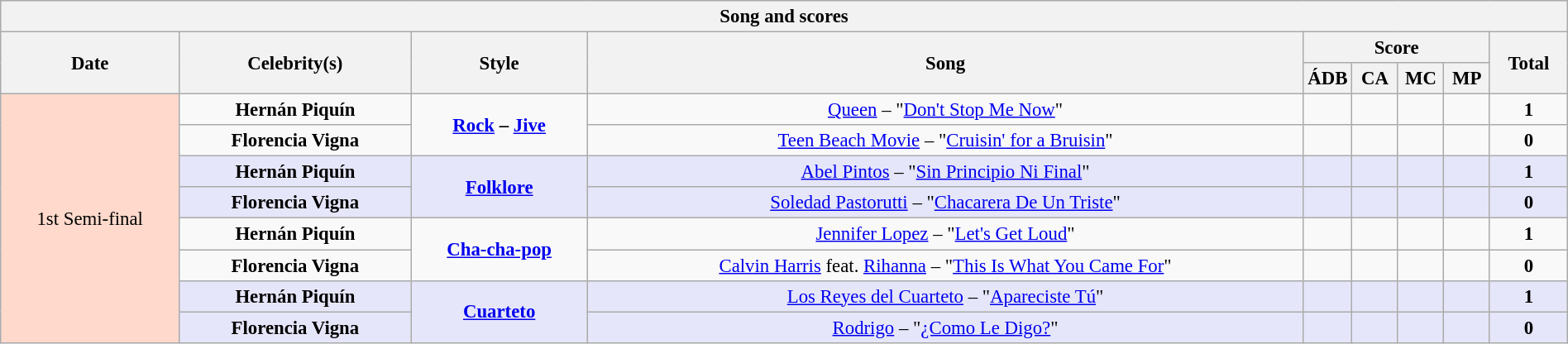<table class="wikitable collapsible collapsed" style="font-size:95%; text-align: center; width: 100%;">
<tr>
<th colspan="11" style="with: 100%;" align=center>Song and scores</th>
</tr>
<tr>
<th rowspan="2">Date</th>
<th rowspan="2" width="180">Celebrity(s)</th>
<th rowspan="2">Style</th>
<th rowspan="2">Song</th>
<th colspan="4">Score</th>
<th rowspan="2">Total</th>
</tr>
<tr>
<th width=30>ÁDB</th>
<th width=30>CA</th>
<th width=30>MC</th>
<th width=30>MP</th>
</tr>
<tr>
<td rowspan="8" style=" background:#ffdacc">1st Semi-final<br></td>
<td><strong>Hernán Piquín</strong></td>
<td rowspan="2"><strong><a href='#'>Rock</a> – <a href='#'>Jive</a></strong></td>
<td><a href='#'>Queen</a> – "<a href='#'>Don't Stop Me Now</a>"</td>
<td></td>
<td></td>
<td></td>
<td></td>
<td><strong>1</strong></td>
</tr>
<tr>
<td><strong>Florencia Vigna</strong></td>
<td><a href='#'>Teen Beach Movie</a> – "<a href='#'>Cruisin' for a Bruisin</a>"</td>
<td></td>
<td></td>
<td></td>
<td></td>
<td><strong>0</strong></td>
</tr>
<tr style="background:lavender;">
<td><strong>Hernán Piquín</strong></td>
<td rowspan="2"><strong><a href='#'>Folklore</a></strong></td>
<td><a href='#'>Abel Pintos</a> – "<a href='#'>Sin Principio Ni Final</a>"</td>
<td></td>
<td></td>
<td></td>
<td></td>
<td><strong>1</strong></td>
</tr>
<tr style="background:lavender;">
<td><strong>Florencia Vigna</strong></td>
<td><a href='#'>Soledad Pastorutti</a> – "<a href='#'>Chacarera De Un Triste</a>"</td>
<td></td>
<td></td>
<td></td>
<td></td>
<td><strong>0</strong></td>
</tr>
<tr>
<td><strong>Hernán Piquín</strong></td>
<td rowspan="2"><strong><a href='#'>Cha-cha-pop</a></strong></td>
<td><a href='#'>Jennifer Lopez</a> – "<a href='#'>Let's Get Loud</a>"</td>
<td></td>
<td></td>
<td></td>
<td></td>
<td><strong>1</strong></td>
</tr>
<tr>
<td><strong>Florencia Vigna</strong></td>
<td><a href='#'>Calvin Harris</a> feat. <a href='#'>Rihanna</a> – "<a href='#'>This Is What You Came For</a>"</td>
<td></td>
<td></td>
<td></td>
<td></td>
<td><strong>0</strong></td>
</tr>
<tr style="background:lavender;">
<td><strong>Hernán Piquín</strong></td>
<td rowspan="2"><strong><a href='#'>Cuarteto</a></strong></td>
<td><a href='#'>Los Reyes del Cuarteto</a> – "<a href='#'>Apareciste Tú</a>"</td>
<td></td>
<td></td>
<td></td>
<td></td>
<td><strong>1</strong></td>
</tr>
<tr style="background:lavender;">
<td><strong>Florencia Vigna</strong></td>
<td><a href='#'>Rodrigo</a> – "<a href='#'>¿Como Le Digo?</a>"</td>
<td></td>
<td></td>
<td></td>
<td></td>
<td><strong>0</strong></td>
</tr>
</table>
